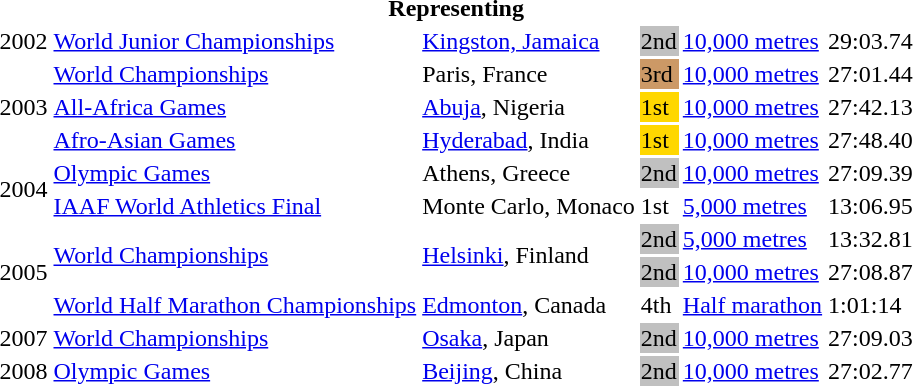<table>
<tr>
<th colspan="6">Representing </th>
</tr>
<tr>
<td>2002</td>
<td><a href='#'>World Junior Championships</a></td>
<td><a href='#'>Kingston, Jamaica</a></td>
<td bgcolor=silver>2nd</td>
<td><a href='#'>10,000 metres</a></td>
<td>29:03.74</td>
</tr>
<tr>
<td rowspan=3>2003</td>
<td><a href='#'>World Championships</a></td>
<td>Paris, France</td>
<td bgcolor=cc9966>3rd</td>
<td><a href='#'>10,000 metres</a></td>
<td>27:01.44</td>
</tr>
<tr>
<td><a href='#'>All-Africa Games</a></td>
<td><a href='#'>Abuja</a>, Nigeria</td>
<td bgcolor=gold>1st</td>
<td><a href='#'>10,000 metres</a></td>
<td>27:42.13</td>
</tr>
<tr>
<td><a href='#'>Afro-Asian Games</a></td>
<td><a href='#'>Hyderabad</a>, India</td>
<td bgcolor=gold>1st</td>
<td><a href='#'>10,000 metres</a></td>
<td>27:48.40</td>
</tr>
<tr>
<td rowspan=2>2004</td>
<td><a href='#'>Olympic Games</a></td>
<td>Athens, Greece</td>
<td bgcolor=silver>2nd</td>
<td><a href='#'>10,000 metres</a></td>
<td>27:09.39</td>
</tr>
<tr>
<td><a href='#'>IAAF World Athletics Final</a></td>
<td>Monte Carlo, Monaco</td>
<td bgcolor"gold>1st</td>
<td><a href='#'>5,000 metres</a></td>
<td>13:06.95</td>
</tr>
<tr>
<td rowspan=3>2005</td>
<td rowspan=2><a href='#'>World Championships</a></td>
<td rowspan=2><a href='#'>Helsinki</a>, Finland</td>
<td bgcolor=silver>2nd</td>
<td><a href='#'>5,000 metres</a></td>
<td>13:32.81</td>
</tr>
<tr>
<td bgcolor=silver>2nd</td>
<td><a href='#'>10,000 metres</a></td>
<td>27:08.87</td>
</tr>
<tr>
<td><a href='#'>World Half Marathon Championships</a></td>
<td><a href='#'>Edmonton</a>, Canada</td>
<td>4th</td>
<td><a href='#'>Half marathon</a></td>
<td>1:01:14</td>
</tr>
<tr>
<td>2007</td>
<td><a href='#'>World Championships</a></td>
<td><a href='#'>Osaka</a>, Japan</td>
<td bgcolor=silver>2nd</td>
<td><a href='#'>10,000 metres</a></td>
<td>27:09.03</td>
</tr>
<tr>
<td>2008</td>
<td><a href='#'>Olympic Games</a></td>
<td><a href='#'>Beijing</a>, China</td>
<td bgcolor=silver>2nd</td>
<td><a href='#'>10,000 metres</a></td>
<td>27:02.77</td>
</tr>
</table>
